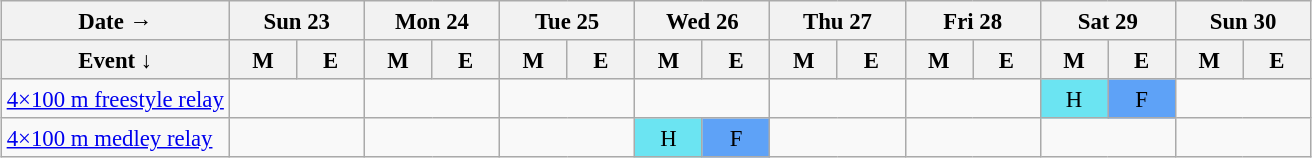<table class="wikitable" style="margin:0.5em auto; font-size:95%; line-height:1.25em;">
<tr style="text-align:center;">
<th>Date →</th>
<th colspan="2">Sun 23</th>
<th colspan="2">Mon 24</th>
<th colspan="2">Tue 25</th>
<th colspan="2">Wed 26</th>
<th colspan="2">Thu 27</th>
<th colspan="2">Fri 28</th>
<th colspan="2">Sat 29</th>
<th colspan="2">Sun 30</th>
</tr>
<tr>
<th>Event   ↓</th>
<th style="width:2.5em;">M</th>
<th style="width:2.5em;">E</th>
<th style="width:2.5em;">M</th>
<th style="width:2.5em;">E</th>
<th style="width:2.5em;">M</th>
<th style="width:2.5em;">E</th>
<th style="width:2.5em;">M</th>
<th style="width:2.5em;">E</th>
<th style="width:2.5em;">M</th>
<th style="width:2.5em;">E</th>
<th style="width:2.5em;">M</th>
<th style="width:2.5em;">E</th>
<th style="width:2.5em;">M</th>
<th style="width:2.5em;">E</th>
<th style="width:2.5em;">M</th>
<th style="width:2.5em;">E</th>
</tr>
<tr style="text-align:center;">
<td style="text-align:left;"><a href='#'>4×100 m freestyle relay</a></td>
<td colspan="2"></td>
<td colspan="2"></td>
<td colspan="2"></td>
<td colspan="2"></td>
<td colspan="2"></td>
<td colspan="2"></td>
<td style="background-color:#6be4f2;">H</td>
<td style="background-color:#5ea2f7;">F</td>
<td colspan="2"></td>
</tr>
<tr style="text-align:center;">
<td style="text-align:left;"><a href='#'>4×100 m medley relay</a></td>
<td colspan="2"></td>
<td colspan="2"></td>
<td colspan="2"></td>
<td style="background-color:#6be4f2;">H</td>
<td style="background-color:#5ea2f7;">F</td>
<td colspan="2"></td>
<td colspan="2"></td>
<td colspan="2"></td>
<td colspan="2"></td>
</tr>
</table>
